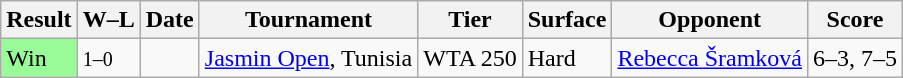<table class="wikitable">
<tr>
<th>Result</th>
<th class="unsortable">W–L</th>
<th>Date</th>
<th>Tournament</th>
<th>Tier</th>
<th>Surface</th>
<th>Opponent</th>
<th class="unsortable">Score</th>
</tr>
<tr>
<td bgcolor=98FB98>Win</td>
<td><small>1–0</small></td>
<td><a href='#'></a></td>
<td><a href='#'>Jasmin Open</a>, Tunisia</td>
<td>WTA 250</td>
<td>Hard</td>
<td> <a href='#'>Rebecca Šramková</a></td>
<td>6–3, 7–5</td>
</tr>
</table>
